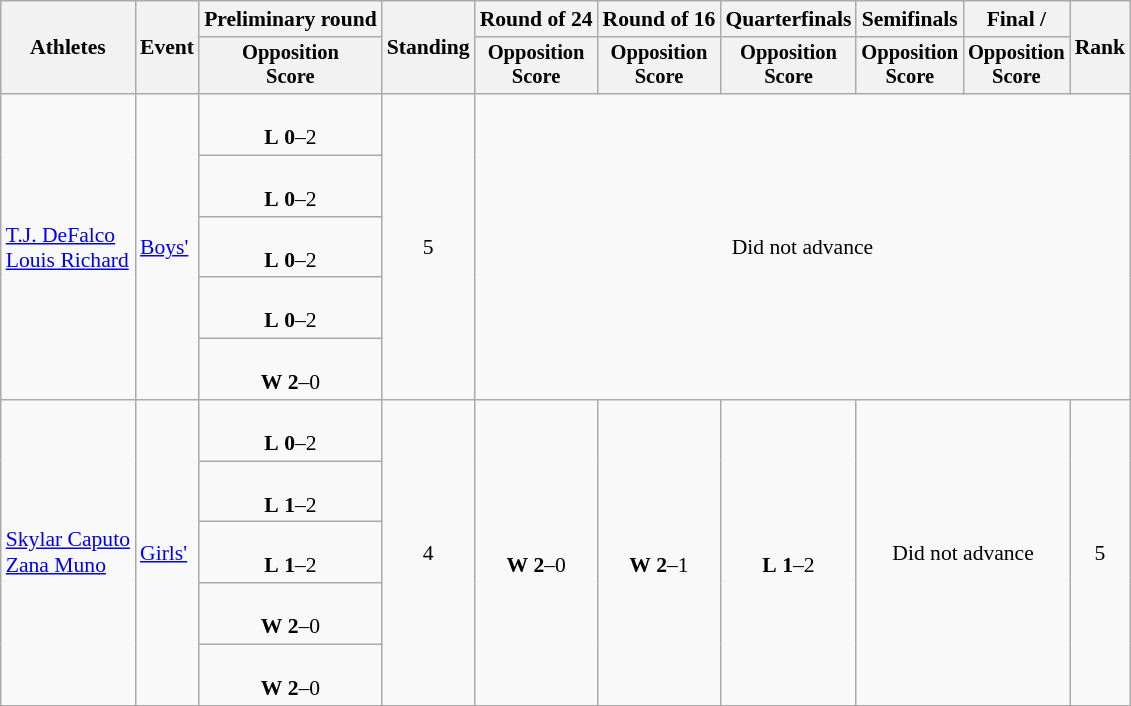<table class=wikitable style="font-size:90%">
<tr>
<th rowspan="2">Athletes</th>
<th rowspan="2">Event</th>
<th>Preliminary round</th>
<th rowspan="2">Standing</th>
<th>Round of 24</th>
<th>Round of 16</th>
<th>Quarterfinals</th>
<th>Semifinals</th>
<th>Final / </th>
<th rowspan=2>Rank</th>
</tr>
<tr style="font-size:95%">
<th>Opposition<br>Score</th>
<th>Opposition<br>Score</th>
<th>Opposition<br>Score</th>
<th>Opposition<br>Score</th>
<th>Opposition<br>Score</th>
<th>Opposition<br>Score</th>
</tr>
<tr align=center>
<td align=left rowspan=5><a href='#'>T.J. DeFalco</a><br><a href='#'>Louis Richard</a></td>
<td align=left rowspan=5><a href='#'>Boys'</a></td>
<td><br><strong>L</strong>  <strong>0</strong>–2</td>
<td rowspan=5>5</td>
<td rowspan=5 colspan=6>Did not advance</td>
</tr>
<tr align=center>
<td><br><strong>L</strong>  <strong>0</strong>–2</td>
</tr>
<tr align=center>
<td><br><strong>L</strong>  <strong>0</strong>–2</td>
</tr>
<tr align=center>
<td><br><strong>L</strong>  <strong>0</strong>–2</td>
</tr>
<tr align=center>
<td><br><strong>W</strong>  <strong>2</strong>–0</td>
</tr>
<tr align=center>
<td align=left rowspan=5><a href='#'>Skylar Caputo</a><br><a href='#'>Zana Muno</a></td>
<td align=left rowspan=5><a href='#'>Girls'</a></td>
<td><br><strong>L</strong>  <strong>0</strong>–2</td>
<td rowspan=5>4</td>
<td rowspan=5><br><strong>W</strong>  <strong>2</strong>–0</td>
<td rowspan=5><br><strong>W</strong>  <strong>2</strong>–1</td>
<td rowspan=5><br><strong>L</strong>  <strong>1</strong>–2</td>
<td rowspan=5 colspan=2>Did not advance</td>
<td rowspan=5>5</td>
</tr>
<tr align=center>
<td><br><strong>L</strong>  <strong>1</strong>–2</td>
</tr>
<tr align=center>
<td><br><strong>L</strong>  <strong>1</strong>–2</td>
</tr>
<tr align=center>
<td><br><strong>W</strong>  <strong>2</strong>–0</td>
</tr>
<tr align=center>
<td><br><strong>W</strong>  <strong>2</strong>–0</td>
</tr>
</table>
